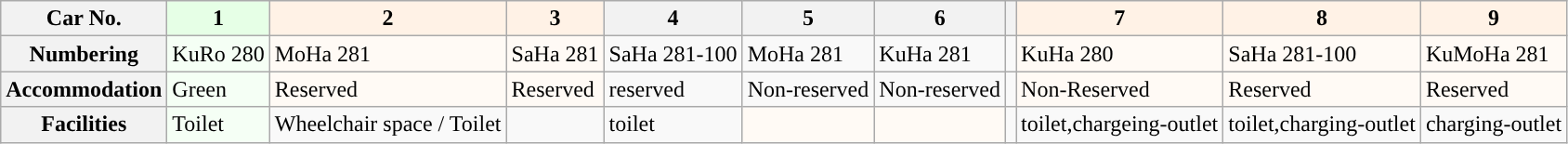<table class="wikitable">
<tr>
<th>Car No.</th>
<th style="background: #E6FFE6">1</th>
<th style="background: #FFF2E6">2</th>
<th style="background: #FFF2E6">3</th>
<th>4</th>
<th>5</th>
<th>6</th>
<th></th>
<th style="background: #FFF2E6">7</th>
<th style="background: #FFF2E6">8</th>
<th style="background: #FFF2E6">9</th>
</tr>
<tr>
<th>Numbering</th>
<td style="background: #F5FFF5">KuRo 280</td>
<td style="background: #FFFAF5">MoHa 281</td>
<td style="background: #FFFAF5">SaHa 281</td>
<td>SaHa 281-100</td>
<td>MoHa 281</td>
<td>KuHa 281</td>
<td></td>
<td style="background: #FFFAF5">KuHa 280</td>
<td style="background: #FFFAF5">SaHa 281-100</td>
<td style="background: #FFFAF5">KuMoHa 281</td>
</tr>
<tr>
<th>Accommodation</th>
<td style="background: #F5FFF5">Green</td>
<td style="background: #FFFAF5">Reserved</td>
<td style="background: #FFFAF5">Reserved</td>
<td>reserved</td>
<td>Non-reserved</td>
<td>Non-reserved</td>
<td></td>
<td style="background: #FFFAF5">Non-Reserved</td>
<td style="background: #FFFAF5">Reserved</td>
<td style="background: #FFFAF5">Reserved</td>
</tr>
<tr>
<th>Facilities</th>
<td style="background: #F5FFF5">Toilet</td>
<td style="background:">Wheelchair space / Toilet</td>
<td Toilet> </td>
<td>toilet</td>
<td style="background: #FFFAF5"></td>
<td style="background: #FFFAF5"></td>
<td></td>
<td>toilet,chargeing-outlet</td>
<td>toilet,charging-outlet</td>
<td>charging-outlet</td>
</tr>
</table>
